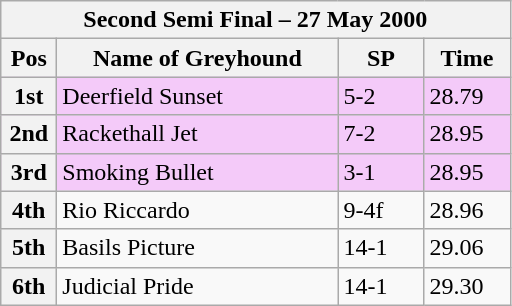<table class="wikitable">
<tr>
<th colspan="6">Second Semi Final – 27 May 2000</th>
</tr>
<tr>
<th width=30>Pos</th>
<th width=180>Name of Greyhound</th>
<th width=50>SP</th>
<th width=50>Time</th>
</tr>
<tr style="background: #f4caf9;">
<th>1st</th>
<td>Deerfield Sunset</td>
<td>5-2</td>
<td>28.79</td>
</tr>
<tr style="background: #f4caf9;">
<th>2nd</th>
<td>Rackethall Jet</td>
<td>7-2</td>
<td>28.95</td>
</tr>
<tr style="background: #f4caf9;">
<th>3rd</th>
<td>Smoking Bullet</td>
<td>3-1</td>
<td>28.95</td>
</tr>
<tr>
<th>4th</th>
<td>Rio Riccardo</td>
<td>9-4f</td>
<td>28.96</td>
</tr>
<tr>
<th>5th</th>
<td>Basils Picture</td>
<td>14-1</td>
<td>29.06</td>
</tr>
<tr>
<th>6th</th>
<td>Judicial Pride</td>
<td>14-1</td>
<td>29.30</td>
</tr>
</table>
